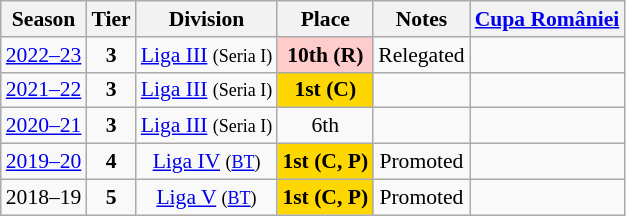<table class="wikitable" style="text-align:center; font-size:90%">
<tr>
<th>Season</th>
<th>Tier</th>
<th>Division</th>
<th>Place</th>
<th>Notes</th>
<th><a href='#'>Cupa României</a></th>
</tr>
<tr>
<td><a href='#'>2022–23</a></td>
<td><strong>3</strong></td>
<td><a href='#'>Liga III</a> <small>(Seria I)</small></td>
<td align=center bgcolor=#FFCCCC><strong>10th (R)</strong></td>
<td>Relegated</td>
</tr>
<tr>
<td><a href='#'>2021–22</a></td>
<td><strong>3</strong></td>
<td><a href='#'>Liga III</a> <small>(Seria I)</small></td>
<td align=center bgcolor=gold><strong>1st (C)</strong></td>
<td></td>
<td></td>
</tr>
<tr>
<td><a href='#'>2020–21</a></td>
<td><strong>3</strong></td>
<td><a href='#'>Liga III</a> <small>(Seria I)</small></td>
<td>6th</td>
<td></td>
<td></td>
</tr>
<tr>
<td><a href='#'>2019–20</a></td>
<td><strong>4</strong></td>
<td><a href='#'>Liga IV</a> <small>(<a href='#'>BT</a>)</small></td>
<td align=center bgcolor=gold><strong>1st</strong> <strong>(C, P)</strong></td>
<td>Promoted</td>
<td></td>
</tr>
<tr>
<td>2018–19</td>
<td><strong>5</strong></td>
<td><a href='#'>Liga V</a> <small>(<a href='#'>BT</a>)</small></td>
<td align=center bgcolor=gold><strong>1st</strong> <strong>(C, P)</strong></td>
<td>Promoted</td>
<td></td>
</tr>
</table>
